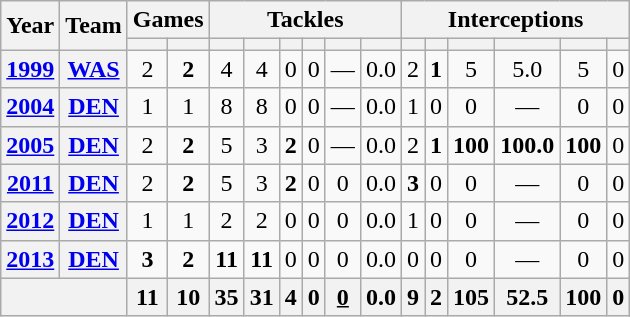<table class="wikitable" style="text-align:center;">
<tr>
<th rowspan="2">Year</th>
<th rowspan="2">Team</th>
<th colspan="2">Games</th>
<th colspan="6">Tackles</th>
<th colspan="6">Interceptions</th>
</tr>
<tr>
<th></th>
<th></th>
<th></th>
<th></th>
<th></th>
<th></th>
<th></th>
<th></th>
<th></th>
<th></th>
<th></th>
<th></th>
<th></th>
<th></th>
</tr>
<tr>
<th><a href='#'>1999</a></th>
<th><a href='#'>WAS</a></th>
<td>2</td>
<td><strong>2</strong></td>
<td>4</td>
<td>4</td>
<td>0</td>
<td>0</td>
<td>—</td>
<td>0.0</td>
<td>2</td>
<td><strong>1</strong></td>
<td>5</td>
<td>5.0</td>
<td>5</td>
<td>0</td>
</tr>
<tr>
<th><a href='#'>2004</a></th>
<th><a href='#'>DEN</a></th>
<td>1</td>
<td>1</td>
<td>8</td>
<td>8</td>
<td>0</td>
<td>0</td>
<td>—</td>
<td>0.0</td>
<td>1</td>
<td>0</td>
<td>0</td>
<td>—</td>
<td>0</td>
<td>0</td>
</tr>
<tr>
<th><a href='#'>2005</a></th>
<th><a href='#'>DEN</a></th>
<td>2</td>
<td><strong>2</strong></td>
<td>5</td>
<td>3</td>
<td><strong>2</strong></td>
<td>0</td>
<td>—</td>
<td>0.0</td>
<td>2</td>
<td><strong>1</strong></td>
<td><strong>100</strong></td>
<td><strong>100.0</strong></td>
<td><strong>100</strong></td>
<td>0</td>
</tr>
<tr>
<th><a href='#'>2011</a></th>
<th><a href='#'>DEN</a></th>
<td>2</td>
<td><strong>2</strong></td>
<td>5</td>
<td>3</td>
<td><strong>2</strong></td>
<td>0</td>
<td>0</td>
<td>0.0</td>
<td><strong>3</strong></td>
<td>0</td>
<td>0</td>
<td>—</td>
<td>0</td>
<td>0</td>
</tr>
<tr>
<th><a href='#'>2012</a></th>
<th><a href='#'>DEN</a></th>
<td>1</td>
<td>1</td>
<td>2</td>
<td>2</td>
<td>0</td>
<td>0</td>
<td>0</td>
<td>0.0</td>
<td>1</td>
<td>0</td>
<td>0</td>
<td>—</td>
<td>0</td>
<td>0</td>
</tr>
<tr>
<th><a href='#'>2013</a></th>
<th><a href='#'>DEN</a></th>
<td><strong>3</strong></td>
<td><strong>2</strong></td>
<td><strong>11</strong></td>
<td><strong>11</strong></td>
<td>0</td>
<td>0</td>
<td>0</td>
<td>0.0</td>
<td>0</td>
<td>0</td>
<td>0</td>
<td>—</td>
<td>0</td>
<td>0</td>
</tr>
<tr>
<th colspan="2"></th>
<th>11</th>
<th>10</th>
<th>35</th>
<th>31</th>
<th>4</th>
<th>0</th>
<th><u>0</u></th>
<th>0.0</th>
<th>9</th>
<th>2</th>
<th>105</th>
<th>52.5</th>
<th>100</th>
<th>0</th>
</tr>
</table>
